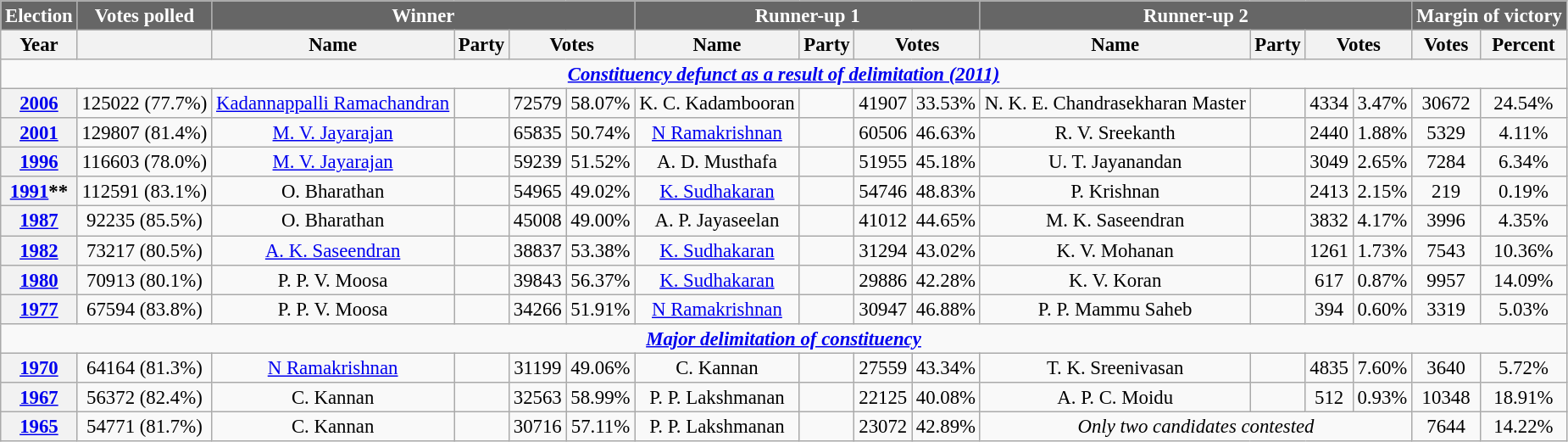<table class="wikitable sortable" style="text-align:center;font-size:95%;line-height:16px">
<tr>
<th style="background-color:#666666; color:white">Election</th>
<th style="background-color:#666666; color:white">Votes polled</th>
<th style="background-color:#666666; color:white" colspan=4>Winner</th>
<th style="background-color:#666666; color:white" colspan=4>Runner-up 1</th>
<th style="background-color:#666666; color:white" colspan=4>Runner-up 2</th>
<th style="background-color:#666666; color:white" colspan="2">Margin of victory</th>
</tr>
<tr>
<th>Year</th>
<th></th>
<th>Name</th>
<th>Party</th>
<th colspan="2">Votes</th>
<th>Name</th>
<th>Party</th>
<th colspan="2">Votes</th>
<th>Name</th>
<th>Party</th>
<th colspan="2">Votes</th>
<th>Votes</th>
<th>Percent</th>
</tr>
<tr>
<td colspan =17><a href='#'><strong><em>Constituency defunct as a result of delimitation (2011)</em></strong></a></td>
</tr>
<tr>
<th><a href='#'>2006</a></th>
<td>125022 (77.7%)</td>
<td><a href='#'>Kadannappalli Ramachandran</a></td>
<td></td>
<td>72579</td>
<td>58.07%</td>
<td>K. C. Kadambooran</td>
<td></td>
<td>41907</td>
<td>33.53%</td>
<td>N. K. E. Chandrasekharan Master</td>
<td></td>
<td>4334</td>
<td>3.47%</td>
<td>30672</td>
<td>24.54%</td>
</tr>
<tr>
<th><a href='#'>2001</a></th>
<td>129807 (81.4%)</td>
<td><a href='#'>M. V. Jayarajan</a></td>
<td></td>
<td>65835</td>
<td>50.74%</td>
<td><a href='#'>N Ramakrishnan</a></td>
<td></td>
<td>60506</td>
<td>46.63%</td>
<td>R. V. Sreekanth</td>
<td></td>
<td>2440</td>
<td>1.88%</td>
<td>5329</td>
<td>4.11%</td>
</tr>
<tr>
<th><a href='#'>1996</a></th>
<td>116603 (78.0%)</td>
<td><a href='#'>M. V. Jayarajan</a></td>
<td></td>
<td>59239</td>
<td>51.52%</td>
<td>A. D. Musthafa</td>
<td></td>
<td>51955</td>
<td>45.18%</td>
<td>U. T. Jayanandan</td>
<td></td>
<td>3049</td>
<td>2.65%</td>
<td>7284</td>
<td>6.34%</td>
</tr>
<tr>
<th><a href='#'>1991</a>**</th>
<td>112591 (83.1%)</td>
<td>O. Bharathan</td>
<td></td>
<td>54965</td>
<td>49.02%</td>
<td><a href='#'>K. Sudhakaran</a></td>
<td></td>
<td>54746</td>
<td>48.83%</td>
<td>P. Krishnan</td>
<td></td>
<td>2413</td>
<td>2.15%</td>
<td>219</td>
<td>0.19%</td>
</tr>
<tr>
<th><a href='#'>1987</a></th>
<td>92235 (85.5%)</td>
<td>O. Bharathan</td>
<td></td>
<td>45008</td>
<td>49.00%</td>
<td>A. P. Jayaseelan</td>
<td></td>
<td>41012</td>
<td>44.65%</td>
<td>M. K. Saseendran</td>
<td></td>
<td>3832</td>
<td>4.17%</td>
<td>3996</td>
<td>4.35%</td>
</tr>
<tr>
<th><a href='#'>1982</a></th>
<td>73217 (80.5%)</td>
<td><a href='#'>A. K. Saseendran</a></td>
<td></td>
<td>38837</td>
<td>53.38%</td>
<td><a href='#'>K. Sudhakaran</a></td>
<td></td>
<td>31294</td>
<td>43.02%</td>
<td>K. V. Mohanan</td>
<td></td>
<td>1261</td>
<td>1.73%</td>
<td>7543</td>
<td>10.36%</td>
</tr>
<tr>
<th><a href='#'>1980</a></th>
<td>70913 (80.1%)</td>
<td>P. P. V. Moosa</td>
<td></td>
<td>39843</td>
<td>56.37%</td>
<td><a href='#'>K. Sudhakaran</a></td>
<td></td>
<td>29886</td>
<td>42.28%</td>
<td>K. V. Koran</td>
<td></td>
<td>617</td>
<td>0.87%</td>
<td>9957</td>
<td>14.09%</td>
</tr>
<tr>
<th><a href='#'>1977</a></th>
<td>67594 (83.8%)</td>
<td>P. P. V. Moosa</td>
<td></td>
<td>34266</td>
<td>51.91%</td>
<td><a href='#'>N Ramakrishnan</a></td>
<td></td>
<td>30947</td>
<td>46.88%</td>
<td>P. P. Mammu Saheb</td>
<td></td>
<td>394</td>
<td>0.60%</td>
<td>3319</td>
<td>5.03%</td>
</tr>
<tr>
<td colspan =17><a href='#'><strong><em>Major delimitation of constituency</em></strong></a></td>
</tr>
<tr>
<th><a href='#'>1970</a></th>
<td>64164 (81.3%)</td>
<td><a href='#'>N Ramakrishnan</a></td>
<td></td>
<td>31199</td>
<td>49.06%</td>
<td>C. Kannan</td>
<td></td>
<td>27559</td>
<td>43.34%</td>
<td>T. K. Sreenivasan</td>
<td></td>
<td>4835</td>
<td>7.60%</td>
<td>3640</td>
<td>5.72%</td>
</tr>
<tr>
<th><a href='#'>1967</a></th>
<td>56372 (82.4%)</td>
<td>C. Kannan</td>
<td></td>
<td>32563</td>
<td>58.99%</td>
<td>P. P. Lakshmanan</td>
<td></td>
<td>22125</td>
<td>40.08%</td>
<td>A. P. C. Moidu</td>
<td></td>
<td>512</td>
<td>0.93%</td>
<td>10348</td>
<td>18.91%</td>
</tr>
<tr>
<th><a href='#'>1965</a></th>
<td>54771 (81.7%)</td>
<td>C. Kannan</td>
<td></td>
<td>30716</td>
<td>57.11%</td>
<td>P. P. Lakshmanan</td>
<td></td>
<td>23072</td>
<td>42.89%</td>
<td colspan=4><em>Only two candidates contested</em></td>
<td>7644</td>
<td>14.22%</td>
</tr>
</table>
